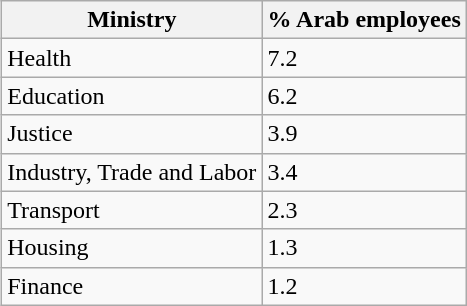<table class="wikitable" style="float:right;">
<tr>
<th>Ministry</th>
<th>% Arab employees</th>
</tr>
<tr>
<td>Health</td>
<td>7.2</td>
</tr>
<tr>
<td>Education</td>
<td>6.2</td>
</tr>
<tr>
<td>Justice</td>
<td>3.9</td>
</tr>
<tr>
<td>Industry, Trade and Labor</td>
<td>3.4</td>
</tr>
<tr>
<td>Transport</td>
<td>2.3</td>
</tr>
<tr>
<td>Housing</td>
<td>1.3</td>
</tr>
<tr>
<td>Finance</td>
<td>1.2</td>
</tr>
</table>
